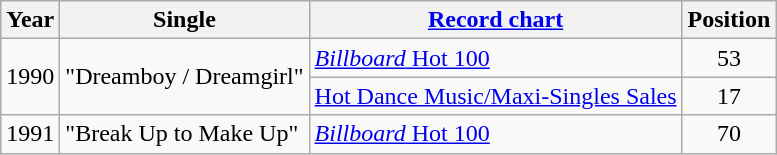<table Class = "wikitable">
<tr>
<th>Year</th>
<th>Single</th>
<th><a href='#'>Record chart</a></th>
<th>Position</th>
</tr>
<tr>
<td rowspan = "2">1990</td>
<td rowspan = "2">"Dreamboy / Dreamgirl"</td>
<td><a href='#'><em>Billboard</em> Hot 100</a></td>
<td style="text-align:center;">53</td>
</tr>
<tr>
<td><a href='#'>Hot Dance Music/Maxi-Singles Sales</a></td>
<td style="text-align:center;">17</td>
</tr>
<tr>
<td>1991</td>
<td>"Break Up to Make Up"</td>
<td><a href='#'><em>Billboard</em> Hot 100</a></td>
<td style="text-align:center;">70</td>
</tr>
</table>
